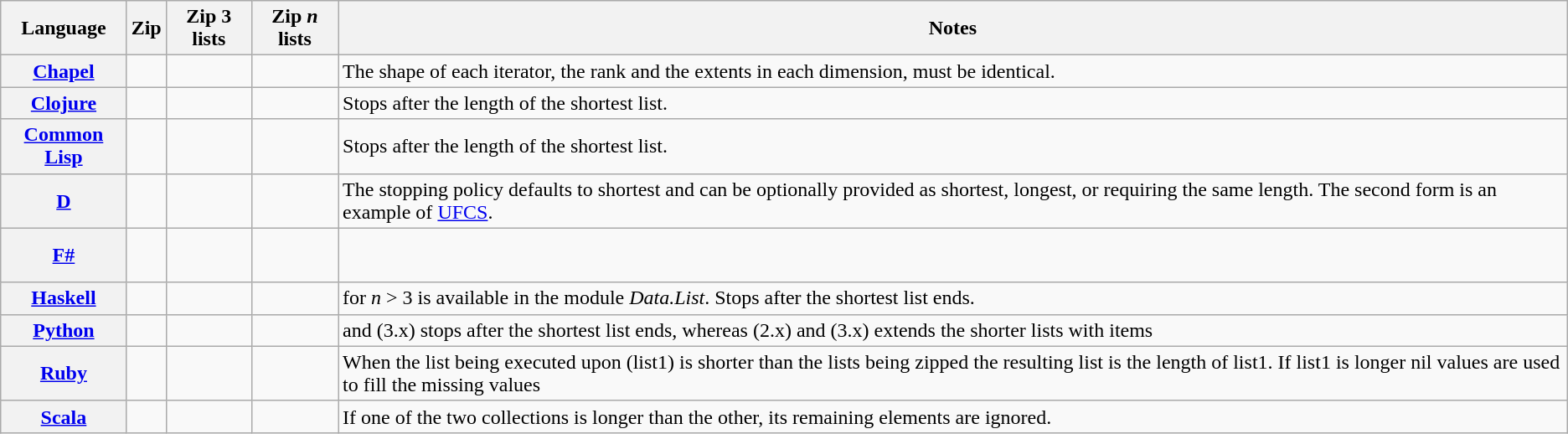<table class="wikitable">
<tr>
<th scope="col">Language</th>
<th scope="col">Zip</th>
<th scope="col">Zip 3 lists</th>
<th scope="col">Zip <em>n</em> lists</th>
<th scope="col">Notes</th>
</tr>
<tr>
<th scope="row"><a href='#'>Chapel</a></th>
<td></td>
<td></td>
<td></td>
<td>The shape of each iterator, the rank and the extents in each dimension, must be identical.</td>
</tr>
<tr>
<th scope="row"><a href='#'>Clojure</a></th>
<td><br></td>
<td><br></td>
<td><br></td>
<td>Stops after the length of the shortest list.</td>
</tr>
<tr>
<th scope="row"><a href='#'>Common Lisp</a></th>
<td></td>
<td></td>
<td></td>
<td>Stops after the length of the shortest list.</td>
</tr>
<tr>
<th scope="row"><a href='#'>D</a></th>
<td><br></td>
<td><br></td>
<td><br></td>
<td>The stopping policy defaults to shortest and can be optionally provided as shortest, longest, or requiring the same length. The second form is an example of <a href='#'>UFCS</a>.</td>
</tr>
<tr>
<th scope="row"><a href='#'>F#</a></th>
<td><br><br></td>
<td><br><br></td>
<td></td>
<td></td>
</tr>
<tr>
<th scope="row"><a href='#'>Haskell</a></th>
<td></td>
<td></td>
<td></td>
<td> for <em>n</em> > 3 is available in the module <em>Data.List</em>. Stops after the shortest list ends.</td>
</tr>
<tr>
<th scope="row"><a href='#'>Python</a></th>
<td></td>
<td></td>
<td></td>
<td> and  (3.x) stops after the shortest list ends, whereas  (2.x) and  (3.x) extends the shorter lists with  items</td>
</tr>
<tr>
<th scope="row"><a href='#'>Ruby</a></th>
<td></td>
<td></td>
<td></td>
<td>When the list being executed upon (list1) is shorter than the lists being zipped the resulting list is the length of list1. If list1 is longer nil values are used to fill the missing values</td>
</tr>
<tr>
<th scope="row"><a href='#'>Scala</a></th>
<td></td>
<td></td>
<td></td>
<td>If one of the two collections is longer than the other, its remaining elements are ignored.</td>
</tr>
</table>
